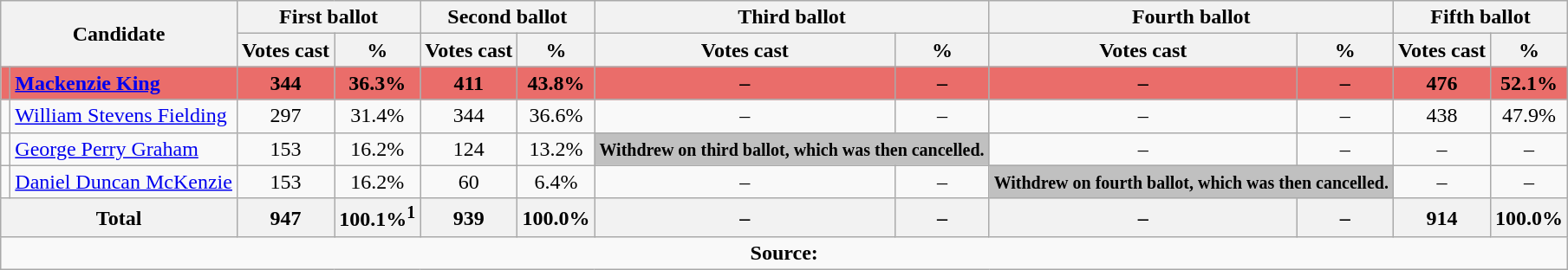<table class="wikitable">
<tr>
<th rowspan="2" colspan="2">Candidate</th>
<th colspan = "2">First ballot</th>
<th colspan = "2">Second ballot</th>
<th colspan = "2">Third ballot</th>
<th colspan = "2">Fourth ballot</th>
<th colspan = "2">Fifth ballot</th>
</tr>
<tr>
<th>Votes cast</th>
<th>%</th>
<th>Votes cast</th>
<th>%</th>
<th>Votes cast</th>
<th>%</th>
<th>Votes cast</th>
<th>%</th>
<th>Votes cast</th>
<th>%</th>
</tr>
<tr style="background:#EA6D6A">
<td></td>
<td><strong><a href='#'>Mackenzie King</a></strong></td>
<td align = "center"><strong>344</strong></td>
<td align = "center"><strong>36.3%</strong></td>
<td align = "center"><strong>411</strong></td>
<td align = "center"><strong>43.8%</strong></td>
<td align = "center"><strong>–</strong></td>
<td align = "center"><strong>–</strong></td>
<td align = "center"><strong>–</strong></td>
<td align = "center"><strong>–</strong></td>
<td align = "center"><strong>476</strong></td>
<td align = "center"><strong>52.1%</strong></td>
</tr>
<tr>
<td></td>
<td><a href='#'>William Stevens Fielding</a></td>
<td align = "center">297</td>
<td align = "center">31.4%</td>
<td align = "center">344</td>
<td align = "center">36.6%</td>
<td align = "center">–</td>
<td align = "center">–</td>
<td align = "center">–</td>
<td align = "center">–</td>
<td align = "center">438</td>
<td align = "center">47.9%</td>
</tr>
<tr>
<td></td>
<td><a href='#'>George Perry Graham</a></td>
<td align = "center">153</td>
<td align = "center">16.2%</td>
<td align = "center">124</td>
<td align = "center">13.2%</td>
<td style="text-align:center; background:silver;" colspan="2"><strong><small>Withdrew on third ballot, which was then cancelled.</small></strong></td>
<td align = "center">–</td>
<td align = "center">–</td>
<td align = "center">–</td>
<td align = "center">–</td>
</tr>
<tr>
<td></td>
<td><a href='#'>Daniel Duncan McKenzie</a></td>
<td align = "center">153</td>
<td align = "center">16.2%</td>
<td align = "center">60</td>
<td align = "center">6.4%</td>
<td align = "center">–</td>
<td align = "center">–</td>
<td style="text-align:center; background:silver;" colspan="2"><strong><small>Withdrew on fourth ballot, which was then cancelled.</small></strong></td>
<td align = "center">–</td>
<td align = "center">–</td>
</tr>
<tr>
<th colspan = "2">Total</th>
<th align = "center">947</th>
<th align = "center">100.1%<sup>1</sup></th>
<th align = "center">939</th>
<th align = "center">100.0%</th>
<th align = "center">–</th>
<th align = "center">–</th>
<th align = "center">–</th>
<th align = "center">–</th>
<th align = "center">914</th>
<th align = "center">100.0%</th>
</tr>
<tr>
<td align="center" colspan=12><strong>Source:</strong>  </td>
</tr>
</table>
